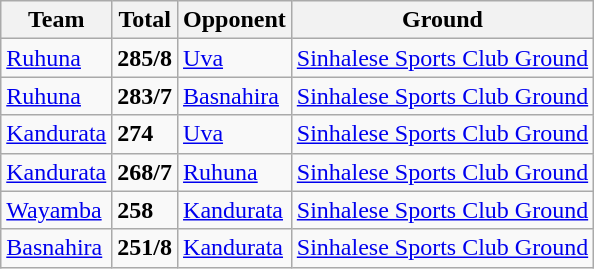<table class="wikitable">
<tr>
<th>Team</th>
<th>Total</th>
<th>Opponent</th>
<th>Ground</th>
</tr>
<tr>
<td><a href='#'>Ruhuna</a></td>
<td><strong>285/8</strong></td>
<td><a href='#'>Uva</a></td>
<td><a href='#'>Sinhalese Sports Club Ground</a></td>
</tr>
<tr>
<td><a href='#'>Ruhuna</a></td>
<td><strong>283/7</strong></td>
<td><a href='#'>Basnahira</a></td>
<td><a href='#'>Sinhalese Sports Club Ground</a></td>
</tr>
<tr>
<td><a href='#'>Kandurata</a></td>
<td><strong>274</strong></td>
<td><a href='#'>Uva</a></td>
<td><a href='#'>Sinhalese Sports Club Ground</a></td>
</tr>
<tr>
<td><a href='#'>Kandurata</a></td>
<td><strong>268/7</strong></td>
<td><a href='#'>Ruhuna</a></td>
<td><a href='#'>Sinhalese Sports Club Ground</a></td>
</tr>
<tr>
<td><a href='#'>Wayamba</a></td>
<td><strong>258</strong></td>
<td><a href='#'>Kandurata</a></td>
<td><a href='#'>Sinhalese Sports Club Ground</a></td>
</tr>
<tr>
<td><a href='#'>Basnahira</a></td>
<td><strong>251/8</strong></td>
<td><a href='#'>Kandurata</a></td>
<td><a href='#'>Sinhalese Sports Club Ground</a></td>
</tr>
</table>
